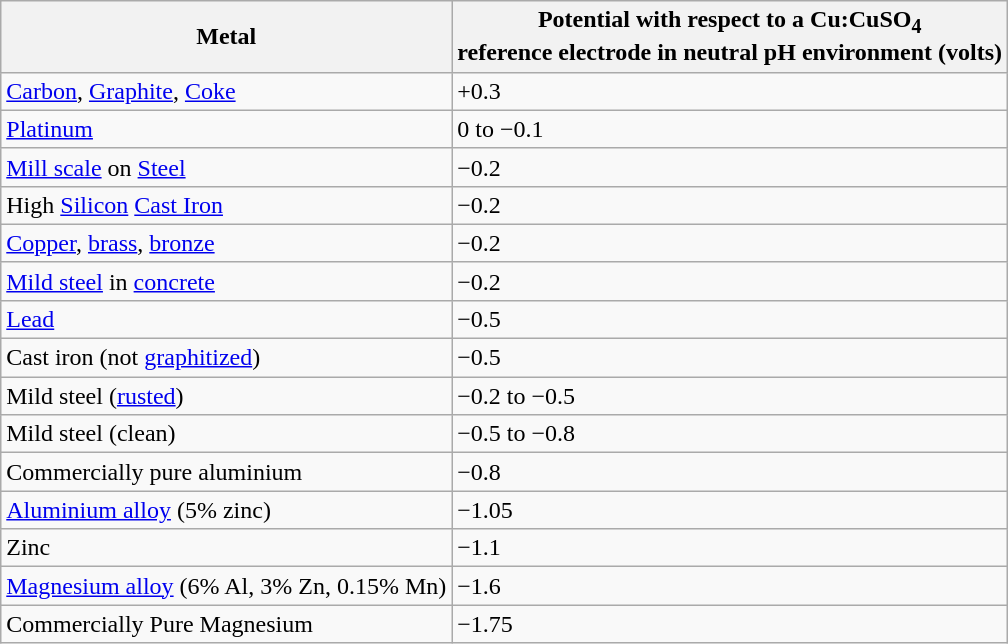<table class="wikitable">
<tr>
<th>Metal</th>
<th>Potential with respect to a Cu:CuSO<sub>4</sub><br>reference electrode in neutral pH environment (volts)</th>
</tr>
<tr>
<td><a href='#'>Carbon</a>, <a href='#'>Graphite</a>, <a href='#'>Coke</a></td>
<td>+0.3</td>
</tr>
<tr>
<td><a href='#'>Platinum</a></td>
<td>0 to −0.1</td>
</tr>
<tr>
<td><a href='#'>Mill scale</a> on <a href='#'>Steel</a></td>
<td>−0.2</td>
</tr>
<tr>
<td>High <a href='#'>Silicon</a> <a href='#'>Cast Iron</a></td>
<td>−0.2</td>
</tr>
<tr>
<td><a href='#'>Copper</a>, <a href='#'>brass</a>, <a href='#'>bronze</a></td>
<td>−0.2</td>
</tr>
<tr>
<td><a href='#'>Mild steel</a> in <a href='#'>concrete</a></td>
<td>−0.2</td>
</tr>
<tr>
<td><a href='#'>Lead</a></td>
<td>−0.5</td>
</tr>
<tr>
<td>Cast iron (not <a href='#'>graphitized</a>)</td>
<td>−0.5</td>
</tr>
<tr>
<td>Mild steel (<a href='#'>rusted</a>)</td>
<td>−0.2 to −0.5</td>
</tr>
<tr>
<td>Mild steel (clean)</td>
<td>−0.5 to −0.8</td>
</tr>
<tr>
<td>Commercially pure aluminium</td>
<td>−0.8</td>
</tr>
<tr>
<td><a href='#'>Aluminium alloy</a> (5% zinc)</td>
<td>−1.05</td>
</tr>
<tr>
<td>Zinc</td>
<td>−1.1</td>
</tr>
<tr>
<td><a href='#'>Magnesium alloy</a> (6% Al, 3% Zn, 0.15% Mn)</td>
<td>−1.6</td>
</tr>
<tr>
<td>Commercially Pure Magnesium</td>
<td>−1.75</td>
</tr>
</table>
